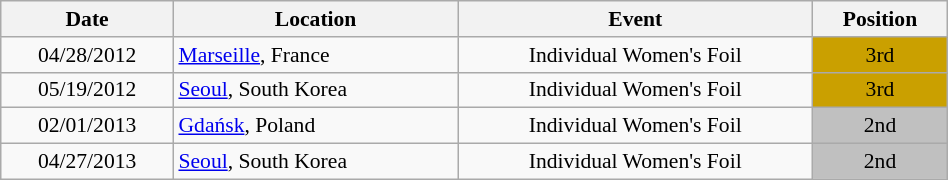<table class="wikitable" width="50%" style="font-size:90%; text-align:center;">
<tr>
<th>Date</th>
<th>Location</th>
<th>Event</th>
<th>Position</th>
</tr>
<tr>
<td>04/28/2012</td>
<td rowspan="1" align="left"> <a href='#'>Marseille</a>, France</td>
<td>Individual Women's Foil</td>
<td bgcolor="caramel">3rd</td>
</tr>
<tr>
<td>05/19/2012</td>
<td rowspan="1" align="left"> <a href='#'>Seoul</a>, South Korea</td>
<td>Individual Women's Foil</td>
<td bgcolor="caramel">3rd</td>
</tr>
<tr>
<td>02/01/2013</td>
<td rowspan="1" align="left"> <a href='#'>Gdańsk</a>, Poland</td>
<td>Individual Women's Foil</td>
<td bgcolor="silver">2nd</td>
</tr>
<tr>
<td>04/27/2013</td>
<td rowspan="1" align="left"> <a href='#'>Seoul</a>, South Korea</td>
<td>Individual Women's Foil</td>
<td bgcolor="silver">2nd</td>
</tr>
</table>
